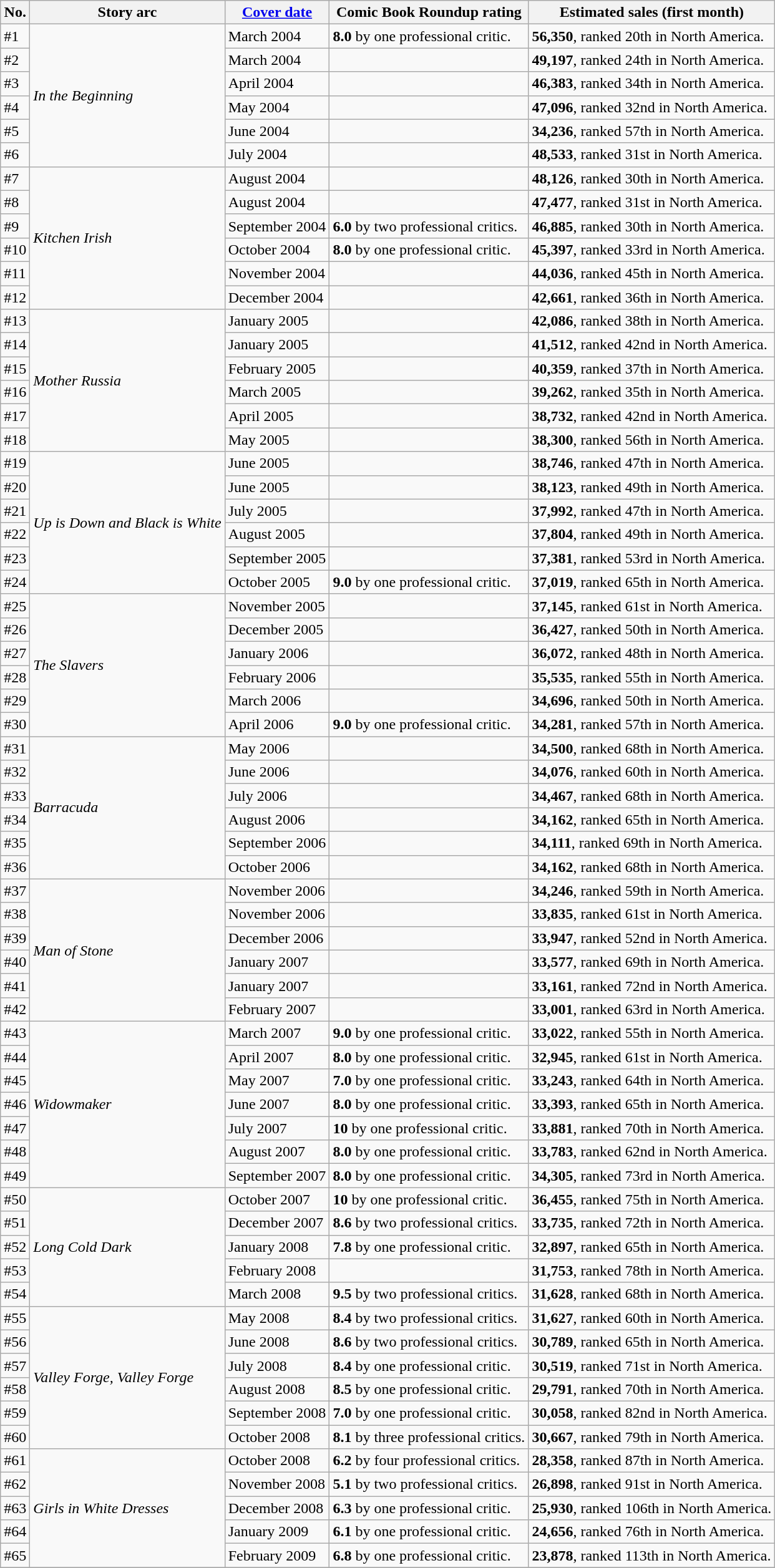<table class="wikitable">
<tr>
<th>No.</th>
<th>Story arc</th>
<th><a href='#'>Cover date</a></th>
<th>Comic Book Roundup rating</th>
<th>Estimated sales (first month)</th>
</tr>
<tr>
<td>#1</td>
<td rowspan="6"><em>In the Beginning</em></td>
<td>March 2004</td>
<td><strong>8.0</strong> by one professional critic.</td>
<td><strong>56,350</strong>, ranked 20th in North America.</td>
</tr>
<tr>
<td>#2</td>
<td>March 2004</td>
<td></td>
<td><strong>49,197</strong>, ranked 24th in North America.</td>
</tr>
<tr>
<td>#3</td>
<td>April 2004</td>
<td></td>
<td><strong>46,383</strong>, ranked 34th in North America.</td>
</tr>
<tr>
<td>#4</td>
<td>May 2004</td>
<td></td>
<td><strong>47,096</strong>, ranked 32nd in North America.</td>
</tr>
<tr>
<td>#5</td>
<td>June 2004</td>
<td></td>
<td><strong>34,236</strong>, ranked 57th in North America.</td>
</tr>
<tr>
<td>#6</td>
<td>July 2004</td>
<td></td>
<td><strong>48,533</strong>, ranked 31st in North America.</td>
</tr>
<tr>
<td>#7</td>
<td rowspan="6"><em>Kitchen Irish</em></td>
<td>August 2004</td>
<td></td>
<td><strong>48,126</strong>, ranked 30th in North America.</td>
</tr>
<tr>
<td>#8</td>
<td>August 2004</td>
<td></td>
<td><strong>47,477</strong>, ranked 31st in North America.</td>
</tr>
<tr>
<td>#9</td>
<td>September 2004</td>
<td><strong>6.0</strong> by two professional critics.</td>
<td><strong>46,885</strong>, ranked 30th in North America.</td>
</tr>
<tr>
<td>#10</td>
<td>October 2004</td>
<td><strong>8.0</strong> by one professional critic.</td>
<td><strong>45,397</strong>, ranked 33rd in North America.</td>
</tr>
<tr>
<td>#11</td>
<td>November 2004</td>
<td></td>
<td><strong>44,036</strong>, ranked 45th in North America.</td>
</tr>
<tr>
<td>#12</td>
<td>December 2004</td>
<td></td>
<td><strong>42,661</strong>, ranked 36th in North America.</td>
</tr>
<tr>
<td>#13</td>
<td rowspan="6"><em>Mother Russia</em></td>
<td>January 2005</td>
<td></td>
<td><strong>42,086</strong>, ranked 38th in North America.</td>
</tr>
<tr>
<td>#14</td>
<td>January 2005</td>
<td></td>
<td><strong>41,512</strong>, ranked 42nd in North America.</td>
</tr>
<tr>
<td>#15</td>
<td>February 2005</td>
<td></td>
<td><strong>40,359</strong>, ranked 37th in North America.</td>
</tr>
<tr>
<td>#16</td>
<td>March 2005</td>
<td></td>
<td><strong>39,262</strong>, ranked 35th in North America.</td>
</tr>
<tr>
<td>#17</td>
<td>April 2005</td>
<td></td>
<td><strong>38,732</strong>, ranked 42nd in North America.</td>
</tr>
<tr>
<td>#18</td>
<td>May 2005</td>
<td></td>
<td><strong>38,300</strong>, ranked 56th in North America.</td>
</tr>
<tr>
<td>#19</td>
<td rowspan="6"><em>Up is Down and Black is White</em></td>
<td>June 2005</td>
<td></td>
<td><strong>38,746</strong>, ranked 47th in North America.</td>
</tr>
<tr>
<td>#20</td>
<td>June 2005</td>
<td></td>
<td><strong>38,123</strong>, ranked 49th in North America.</td>
</tr>
<tr>
<td>#21</td>
<td>July 2005</td>
<td></td>
<td><strong>37,992</strong>, ranked 47th in North America.</td>
</tr>
<tr>
<td>#22</td>
<td>August 2005</td>
<td></td>
<td><strong>37,804</strong>, ranked 49th in North America.</td>
</tr>
<tr>
<td>#23</td>
<td>September 2005</td>
<td></td>
<td><strong>37,381</strong>, ranked 53rd in North America.</td>
</tr>
<tr>
<td>#24</td>
<td>October 2005</td>
<td><strong>9.0</strong> by one professional critic.</td>
<td><strong>37,019</strong>, ranked 65th in North America.</td>
</tr>
<tr>
<td>#25</td>
<td rowspan="6"><em>The Slavers</em></td>
<td>November 2005</td>
<td></td>
<td><strong>37,145</strong>, ranked 61st in North America.</td>
</tr>
<tr>
<td>#26</td>
<td>December 2005</td>
<td></td>
<td><strong>36,427</strong>, ranked 50th in North America.</td>
</tr>
<tr>
<td>#27</td>
<td>January 2006</td>
<td></td>
<td><strong>36,072</strong>, ranked 48th in North America.</td>
</tr>
<tr>
<td>#28</td>
<td>February 2006</td>
<td></td>
<td><strong>35,535</strong>, ranked 55th in North America.</td>
</tr>
<tr>
<td>#29</td>
<td>March 2006</td>
<td></td>
<td><strong>34,696</strong>, ranked 50th in North America.</td>
</tr>
<tr>
<td>#30</td>
<td>April 2006</td>
<td><strong>9.0</strong> by one professional critic.</td>
<td><strong>34,281</strong>, ranked 57th in North America.</td>
</tr>
<tr>
<td>#31</td>
<td rowspan="6"><em>Barracuda</em></td>
<td>May 2006</td>
<td></td>
<td><strong>34,500</strong>, ranked 68th in North America.</td>
</tr>
<tr>
<td>#32</td>
<td>June 2006</td>
<td></td>
<td><strong>34,076</strong>, ranked 60th in North America.</td>
</tr>
<tr>
<td>#33</td>
<td>July 2006</td>
<td></td>
<td><strong>34,467</strong>, ranked 68th in North America.</td>
</tr>
<tr>
<td>#34</td>
<td>August 2006</td>
<td></td>
<td><strong>34,162</strong>, ranked 65th in North America.</td>
</tr>
<tr>
<td>#35</td>
<td>September 2006</td>
<td></td>
<td><strong>34,111</strong>, ranked 69th in North America.</td>
</tr>
<tr>
<td>#36</td>
<td>October 2006</td>
<td></td>
<td><strong>34,162</strong>, ranked 68th in North America.</td>
</tr>
<tr>
<td>#37</td>
<td rowspan="6"><em>Man of Stone</em></td>
<td>November 2006</td>
<td></td>
<td><strong>34,246</strong>, ranked 59th in North America.</td>
</tr>
<tr>
<td>#38</td>
<td>November 2006</td>
<td></td>
<td><strong>33,835</strong>, ranked 61st in North America.</td>
</tr>
<tr>
<td>#39</td>
<td>December 2006</td>
<td></td>
<td><strong>33,947</strong>, ranked 52nd in North America.</td>
</tr>
<tr>
<td>#40</td>
<td>January 2007</td>
<td></td>
<td><strong>33,577</strong>, ranked 69th in North America.</td>
</tr>
<tr>
<td>#41</td>
<td>January 2007</td>
<td></td>
<td><strong>33,161</strong>, ranked 72nd in North America.</td>
</tr>
<tr>
<td>#42</td>
<td>February 2007</td>
<td></td>
<td><strong>33,001</strong>, ranked 63rd in North America.</td>
</tr>
<tr>
<td>#43</td>
<td rowspan="7"><em>Widowmaker</em></td>
<td>March 2007</td>
<td><strong>9.0</strong> by one professional critic.</td>
<td><strong>33,022</strong>, ranked 55th in North America.</td>
</tr>
<tr>
<td>#44</td>
<td>April 2007</td>
<td><strong>8.0</strong> by one professional critic.</td>
<td><strong>32,945</strong>, ranked 61st in North America.</td>
</tr>
<tr>
<td>#45</td>
<td>May 2007</td>
<td><strong>7.0</strong> by one professional critic.</td>
<td><strong>33,243</strong>, ranked 64th in North America.</td>
</tr>
<tr>
<td>#46</td>
<td>June 2007</td>
<td><strong>8.0</strong> by one professional critic.</td>
<td><strong>33,393</strong>, ranked 65th in North America.</td>
</tr>
<tr>
<td>#47</td>
<td>July 2007</td>
<td><strong>10</strong> by one professional critic.</td>
<td><strong>33,881</strong>, ranked 70th in North America.</td>
</tr>
<tr>
<td>#48</td>
<td>August 2007</td>
<td><strong>8.0</strong> by one professional critic.</td>
<td><strong>33,783</strong>, ranked 62nd in North America.</td>
</tr>
<tr>
<td>#49</td>
<td>September 2007</td>
<td><strong>8.0</strong> by one professional critic.</td>
<td><strong>34,305</strong>, ranked 73rd in North America.</td>
</tr>
<tr>
<td>#50</td>
<td rowspan="5"><em>Long Cold Dark</em></td>
<td>October 2007</td>
<td><strong>10</strong> by one professional critic.</td>
<td><strong>36,455</strong>, ranked 75th in North America.</td>
</tr>
<tr>
<td>#51</td>
<td>December 2007</td>
<td><strong>8.6</strong> by two professional critics.</td>
<td><strong>33,735</strong>, ranked 72th in North America.</td>
</tr>
<tr>
<td>#52</td>
<td>January 2008</td>
<td><strong>7.8</strong> by one professional critic.</td>
<td><strong>32,897</strong>, ranked 65th in North America.</td>
</tr>
<tr>
<td>#53</td>
<td>February 2008</td>
<td></td>
<td><strong>31,753</strong>, ranked 78th in North America.</td>
</tr>
<tr>
<td>#54</td>
<td>March 2008</td>
<td><strong>9.5</strong> by two professional critics.</td>
<td><strong>31,628</strong>, ranked 68th in North America.</td>
</tr>
<tr>
<td>#55</td>
<td rowspan="6"><em>Valley Forge, Valley Forge</em></td>
<td>May 2008</td>
<td><strong>8.4</strong> by two professional critics.</td>
<td><strong>31,627</strong>, ranked 60th in North America.</td>
</tr>
<tr>
<td>#56</td>
<td>June 2008</td>
<td><strong>8.6</strong> by two professional critics.</td>
<td><strong>30,789</strong>, ranked 65th in North America.</td>
</tr>
<tr>
<td>#57</td>
<td>July 2008</td>
<td><strong>8.4</strong> by one professional critic.</td>
<td><strong>30,519</strong>, ranked 71st in North America.</td>
</tr>
<tr>
<td>#58</td>
<td>August 2008</td>
<td><strong>8.5</strong> by one professional critic.</td>
<td><strong>29,791</strong>, ranked 70th in North America.</td>
</tr>
<tr>
<td>#59</td>
<td>September 2008</td>
<td><strong>7.0</strong> by one professional critic.</td>
<td><strong>30,058</strong>, ranked 82nd in North America.</td>
</tr>
<tr>
<td>#60</td>
<td>October 2008</td>
<td><strong>8.1</strong> by three professional critics.</td>
<td><strong>30,667</strong>, ranked 79th in North America.</td>
</tr>
<tr>
<td>#61</td>
<td rowspan="5"><em>Girls in White Dresses</em></td>
<td>October 2008</td>
<td><strong>6.2</strong> by four professional critics.</td>
<td><strong>28,358</strong>, ranked 87th in North America.</td>
</tr>
<tr>
<td>#62</td>
<td>November 2008</td>
<td><strong>5.1</strong> by two professional critics.</td>
<td><strong>26,898</strong>, ranked 91st in North America.</td>
</tr>
<tr>
<td>#63</td>
<td>December 2008</td>
<td><strong>6.3</strong> by one professional critic.</td>
<td><strong>25,930</strong>, ranked 106th in North America.</td>
</tr>
<tr>
<td>#64</td>
<td>January 2009</td>
<td><strong>6.1</strong> by one professional critic.</td>
<td><strong>24,656</strong>, ranked 76th in North America.</td>
</tr>
<tr>
<td>#65</td>
<td>February 2009</td>
<td><strong>6.8</strong> by one professional critic.</td>
<td><strong>23,878</strong>, ranked 113th in North America.</td>
</tr>
<tr>
</tr>
</table>
